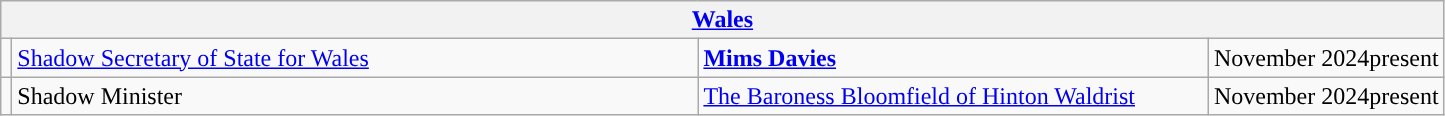<table class="wikitable">
<tr>
<th colspan="4"><a href='#'>Wales</a></th>
</tr>
<tr>
<td style="background: "></td>
<td style="width: 450px;"><a href='#'>Shadow Secretary of State for Wales</a></td>
<td style="width: 333px;"><strong><a href='#'>Mims Davies</a></strong></td>
<td>November 2024present</td>
</tr>
<tr>
<td style="background: "></td>
<td>Shadow Minister</td>
<td><a href='#'>The Baroness Bloomfield of Hinton Waldrist</a></td>
<td>November 2024present</td>
</tr>
</table>
